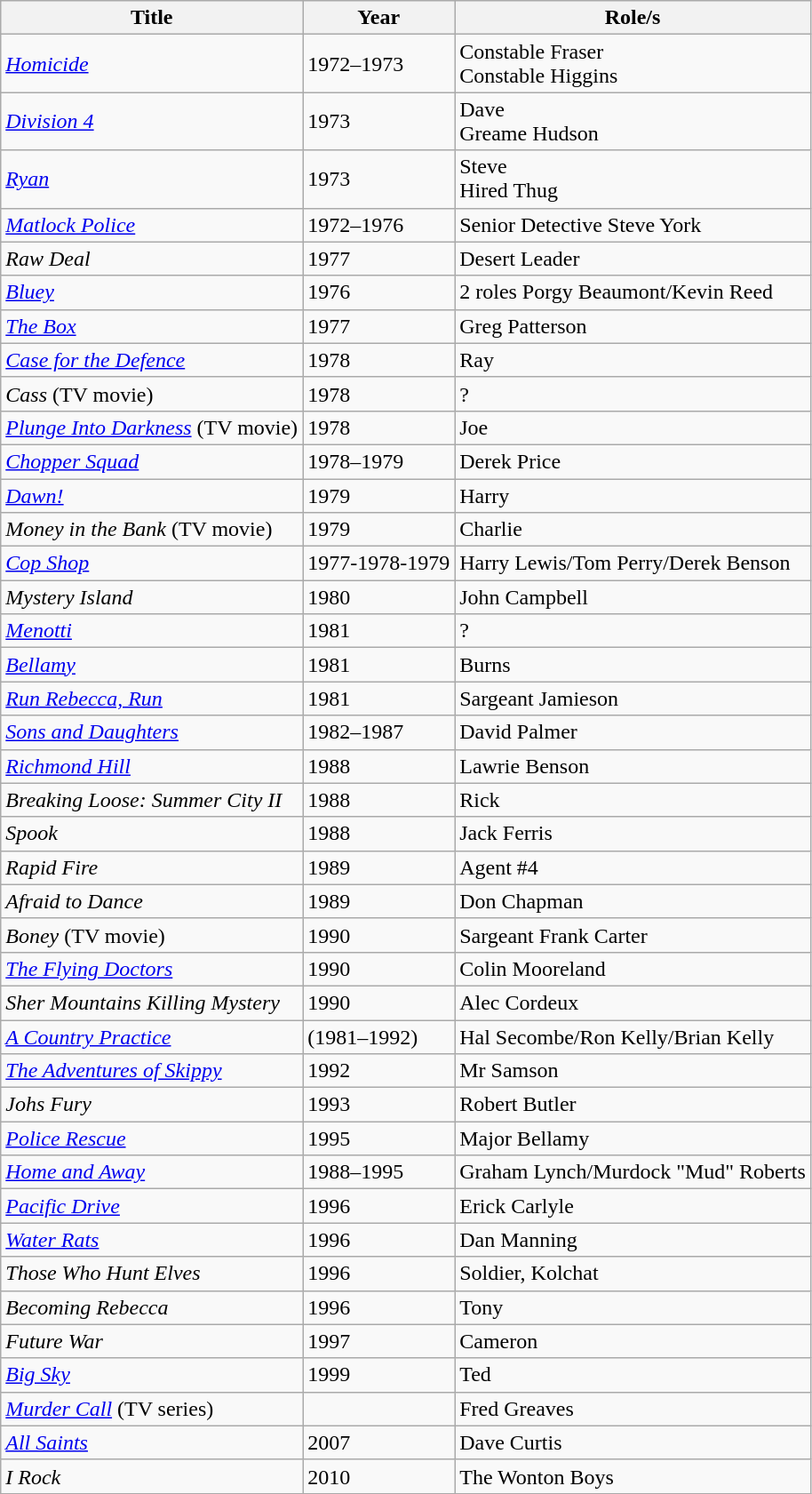<table class="wikitable">
<tr>
<th>Title</th>
<th>Year</th>
<th>Role/s</th>
</tr>
<tr>
<td><em><a href='#'>Homicide</a></em></td>
<td>1972–1973</td>
<td>Constable Fraser<br>Constable Higgins</td>
</tr>
<tr>
<td><em><a href='#'>Division 4</a></em></td>
<td>1973</td>
<td>Dave<br>Greame Hudson</td>
</tr>
<tr>
<td><em><a href='#'>Ryan</a></em></td>
<td>1973</td>
<td>Steve<br> Hired Thug</td>
</tr>
<tr>
<td><em><a href='#'>Matlock Police</a></em></td>
<td>1972–1976</td>
<td>Senior Detective Steve York</td>
</tr>
<tr>
<td><em>Raw Deal</em></td>
<td>1977</td>
<td>Desert Leader</td>
</tr>
<tr>
<td><em><a href='#'>Bluey</a></em></td>
<td>1976</td>
<td>2 roles Porgy Beaumont/Kevin Reed</td>
</tr>
<tr>
<td><em><a href='#'>The Box</a></em></td>
<td>1977</td>
<td>Greg Patterson</td>
</tr>
<tr>
<td><em><a href='#'>Case for the Defence</a></em></td>
<td>1978</td>
<td>Ray</td>
</tr>
<tr>
<td><em>Cass</em> (TV movie)</td>
<td>1978</td>
<td>?</td>
</tr>
<tr>
<td><em><a href='#'>Plunge Into Darkness</a></em> (TV movie)</td>
<td>1978</td>
<td>Joe</td>
</tr>
<tr>
<td><em><a href='#'>Chopper Squad</a></em></td>
<td>1978–1979</td>
<td>Derek Price</td>
</tr>
<tr>
<td><em><a href='#'>Dawn!</a></em></td>
<td>1979</td>
<td>Harry</td>
</tr>
<tr>
<td><em>Money in the Bank</em> (TV movie)</td>
<td>1979</td>
<td>Charlie</td>
</tr>
<tr>
<td><em><a href='#'>Cop Shop</a></em></td>
<td>1977-1978-1979</td>
<td>Harry Lewis/Tom Perry/Derek Benson</td>
</tr>
<tr>
<td><em>Mystery Island</em></td>
<td>1980</td>
<td>John Campbell</td>
</tr>
<tr>
<td><em><a href='#'>Menotti</a></em></td>
<td>1981</td>
<td>?</td>
</tr>
<tr>
<td><em><a href='#'>Bellamy</a></em></td>
<td>1981</td>
<td>Burns</td>
</tr>
<tr>
<td><em><a href='#'>Run Rebecca, Run</a></em></td>
<td>1981</td>
<td>Sargeant Jamieson</td>
</tr>
<tr>
<td><em><a href='#'>Sons and Daughters</a></em></td>
<td>1982–1987</td>
<td>David Palmer</td>
</tr>
<tr>
<td><em><a href='#'>Richmond Hill</a></em></td>
<td>1988</td>
<td>Lawrie Benson</td>
</tr>
<tr>
<td><em>Breaking Loose: Summer City II</em></td>
<td>1988</td>
<td>Rick</td>
</tr>
<tr>
<td><em>Spook</em></td>
<td>1988</td>
<td>Jack Ferris</td>
</tr>
<tr>
<td><em>Rapid Fire</em></td>
<td>1989</td>
<td>Agent #4</td>
</tr>
<tr>
<td><em>Afraid to Dance</em></td>
<td>1989</td>
<td>Don Chapman</td>
</tr>
<tr>
<td><em>Boney</em> (TV movie)</td>
<td>1990</td>
<td>Sargeant Frank Carter</td>
</tr>
<tr>
<td><em><a href='#'>The Flying Doctors</a></em></td>
<td>1990</td>
<td>Colin Mooreland</td>
</tr>
<tr>
<td><em>Sher Mountains Killing Mystery</em></td>
<td>1990</td>
<td>Alec Cordeux</td>
</tr>
<tr>
<td><em><a href='#'>A Country Practice</a></em></td>
<td>(1981–1992)</td>
<td>Hal Secombe/Ron Kelly/Brian Kelly</td>
</tr>
<tr>
<td><em><a href='#'>The Adventures of Skippy</a></em></td>
<td>1992</td>
<td>Mr Samson</td>
</tr>
<tr>
<td><em>Johs Fury</em></td>
<td>1993</td>
<td>Robert Butler</td>
</tr>
<tr>
<td><em><a href='#'>Police Rescue</a></em></td>
<td>1995</td>
<td>Major Bellamy</td>
</tr>
<tr>
<td><em><a href='#'>Home and Away</a></em></td>
<td>1988–1995</td>
<td>Graham Lynch/Murdock "Mud" Roberts</td>
</tr>
<tr>
<td><em><a href='#'>Pacific Drive</a></em></td>
<td>1996</td>
<td>Erick Carlyle</td>
</tr>
<tr>
<td><em><a href='#'>Water Rats</a></em></td>
<td>1996</td>
<td>Dan Manning</td>
</tr>
<tr>
<td><em>Those Who Hunt Elves</em></td>
<td>1996</td>
<td>Soldier, Kolchat</td>
</tr>
<tr>
<td><em>Becoming Rebecca</em></td>
<td>1996</td>
<td>Tony</td>
</tr>
<tr>
<td><em>Future War</em></td>
<td>1997</td>
<td>Cameron</td>
</tr>
<tr>
<td><em><a href='#'>Big Sky</a></em></td>
<td>1999</td>
<td>Ted</td>
</tr>
<tr>
<td><em><a href='#'>Murder Call</a></em> (TV series)</td>
<td></td>
<td>Fred Greaves</td>
</tr>
<tr>
<td><em><a href='#'>All Saints</a></em></td>
<td>2007</td>
<td>Dave Curtis</td>
</tr>
<tr>
<td><em>I Rock</em></td>
<td>2010</td>
<td>The Wonton Boys</td>
</tr>
</table>
